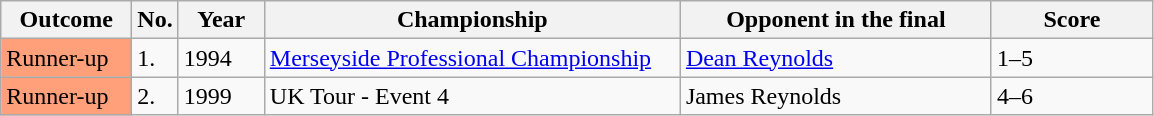<table class="sortable wikitable">
<tr>
<th width="80">Outcome</th>
<th width="20">No.</th>
<th width="50">Year</th>
<th style="width:270px;">Championship</th>
<th style="width:200px;">Opponent in the final</th>
<th style="width:100px;">Score</th>
</tr>
<tr>
<td style="background:#ffa07a">Runner-up</td>
<td>1.</td>
<td>1994</td>
<td><a href='#'>Merseyside Professional Championship</a></td>
<td> <a href='#'>Dean Reynolds</a></td>
<td>1–5</td>
</tr>
<tr>
<td style="background:#ffa07a">Runner-up</td>
<td>2.</td>
<td>1999</td>
<td>UK Tour - Event 4</td>
<td> James Reynolds</td>
<td>4–6</td>
</tr>
</table>
